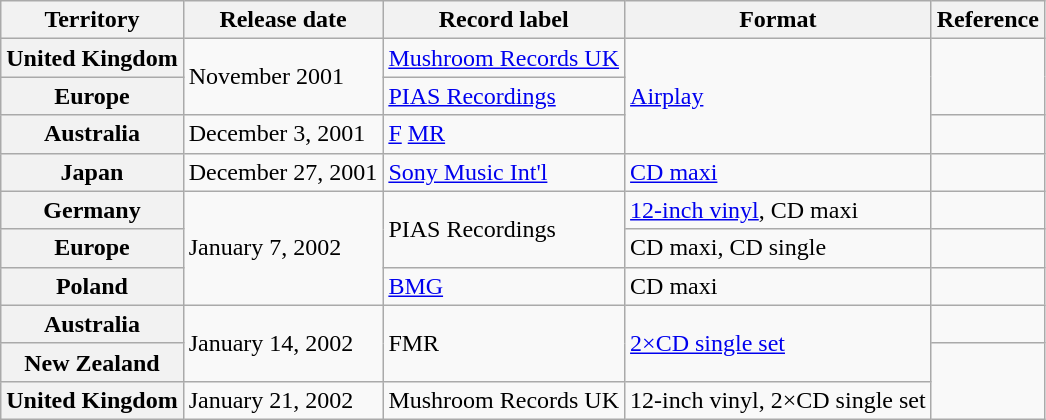<table class="wikitable plainrowheaders">
<tr>
<th scope="col">Territory</th>
<th scope="col">Release date</th>
<th scope="col">Record label</th>
<th scope="col">Format</th>
<th scope="col">Reference</th>
</tr>
<tr>
<th scope="row">United Kingdom</th>
<td rowspan="2">November 2001</td>
<td><a href='#'>Mushroom Records UK</a></td>
<td rowspan="3"><a href='#'>Airplay</a></td>
</tr>
<tr>
<th scope="row">Europe</th>
<td><a href='#'>PIAS Recordings</a></td>
</tr>
<tr>
<th scope="row">Australia</th>
<td>December 3, 2001</td>
<td><a href='#'>F</a> <a href='#'>MR</a></td>
<td></td>
</tr>
<tr>
<th scope="row">Japan</th>
<td>December 27, 2001</td>
<td><a href='#'>Sony Music Int'l</a></td>
<td><a href='#'>CD maxi</a></td>
<td></td>
</tr>
<tr>
<th scope="row">Germany</th>
<td rowspan="3">January 7, 2002</td>
<td rowspan="2">PIAS Recordings</td>
<td><a href='#'>12-inch vinyl</a>, CD maxi</td>
</tr>
<tr>
<th scope="row">Europe</th>
<td>CD maxi, CD single</td>
<td></td>
</tr>
<tr>
<th scope="row">Poland</th>
<td><a href='#'>BMG</a></td>
<td>CD maxi</td>
</tr>
<tr>
<th scope="row">Australia</th>
<td rowspan="2">January 14, 2002</td>
<td rowspan="2">FMR</td>
<td rowspan="2"><a href='#'>2×CD single set</a></td>
<td></td>
</tr>
<tr>
<th scope="row">New Zealand</th>
</tr>
<tr>
<th scope="row">United Kingdom</th>
<td>January 21, 2002</td>
<td>Mushroom Records UK</td>
<td>12-inch vinyl, 2×CD single set</td>
</tr>
</table>
